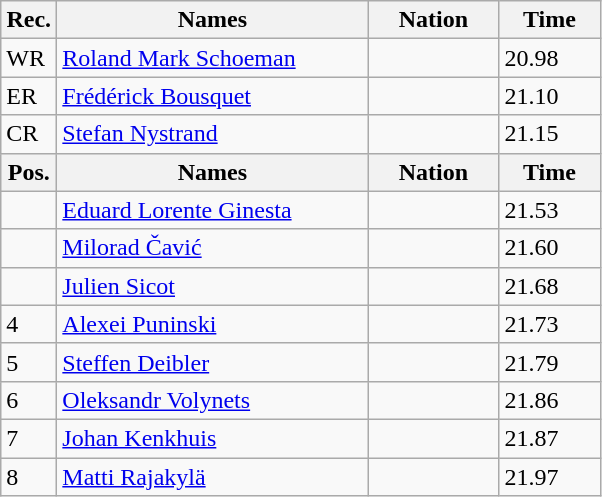<table class=wikitable>
<tr>
<th width="30">Rec.</th>
<th width="200">Names</th>
<th width="80">Nation</th>
<th width="60">Time</th>
</tr>
<tr>
<td>WR</td>
<td><a href='#'>Roland Mark Schoeman</a></td>
<td></td>
<td>20.98</td>
</tr>
<tr>
<td>ER</td>
<td><a href='#'>Frédérick Bousquet</a></td>
<td></td>
<td>21.10</td>
</tr>
<tr>
<td>CR</td>
<td><a href='#'>Stefan Nystrand</a></td>
<td></td>
<td>21.15</td>
</tr>
<tr>
<th>Pos.</th>
<th>Names</th>
<th>Nation</th>
<th>Time</th>
</tr>
<tr>
<td></td>
<td><a href='#'>Eduard Lorente Ginesta</a></td>
<td></td>
<td>21.53</td>
</tr>
<tr>
<td></td>
<td><a href='#'>Milorad Čavić</a></td>
<td></td>
<td>21.60</td>
</tr>
<tr>
<td></td>
<td><a href='#'>Julien Sicot</a></td>
<td></td>
<td>21.68</td>
</tr>
<tr>
<td>4</td>
<td><a href='#'>Alexei Puninski</a></td>
<td></td>
<td>21.73</td>
</tr>
<tr>
<td>5</td>
<td><a href='#'>Steffen Deibler</a></td>
<td></td>
<td>21.79</td>
</tr>
<tr>
<td>6</td>
<td><a href='#'>Oleksandr Volynets</a></td>
<td></td>
<td>21.86</td>
</tr>
<tr>
<td>7</td>
<td><a href='#'>Johan Kenkhuis</a></td>
<td></td>
<td>21.87</td>
</tr>
<tr>
<td>8</td>
<td><a href='#'>Matti Rajakylä</a></td>
<td></td>
<td>21.97</td>
</tr>
</table>
